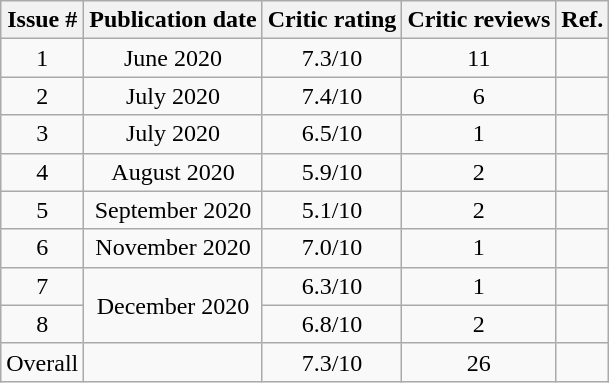<table class="wikitable" style="text-align: center;">
<tr>
<th>Issue #</th>
<th>Publication date</th>
<th>Critic rating</th>
<th>Critic reviews</th>
<th>Ref.</th>
</tr>
<tr>
<td>1</td>
<td>June 2020</td>
<td>7.3/10</td>
<td>11</td>
<td></td>
</tr>
<tr>
<td>2</td>
<td>July 2020</td>
<td>7.4/10</td>
<td>6</td>
<td></td>
</tr>
<tr>
<td>3</td>
<td>July 2020</td>
<td>6.5/10</td>
<td>1</td>
<td></td>
</tr>
<tr>
<td>4</td>
<td>August 2020</td>
<td>5.9/10</td>
<td>2</td>
<td></td>
</tr>
<tr>
<td>5</td>
<td>September 2020</td>
<td>5.1/10</td>
<td>2</td>
<td></td>
</tr>
<tr>
<td>6</td>
<td>November 2020</td>
<td>7.0/10</td>
<td>1</td>
<td></td>
</tr>
<tr>
<td>7</td>
<td rowspan="2">December 2020</td>
<td>6.3/10</td>
<td>1</td>
<td></td>
</tr>
<tr>
<td>8</td>
<td>6.8/10</td>
<td>2</td>
<td></td>
</tr>
<tr>
<td>Overall</td>
<td></td>
<td>7.3/10</td>
<td>26</td>
<td></td>
</tr>
</table>
